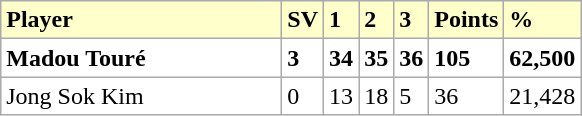<table class="wikitable">
<tr bgcolor="#ffffcc">
<td width=180><strong>Player</strong></td>
<td><strong>SV</strong></td>
<td><strong>1</strong></td>
<td><strong>2</strong></td>
<td><strong>3</strong></td>
<td><strong>Points</strong></td>
<td><strong>%</strong></td>
</tr>
<tr bgcolor="FFFFFF">
<td> <strong>Madou Touré</strong></td>
<td><strong>3</strong></td>
<td><strong>34</strong></td>
<td><strong>35</strong></td>
<td><strong>36</strong></td>
<td><strong>105</strong></td>
<td><strong>62,500</strong></td>
</tr>
<tr bgcolor="FFFFFF">
<td> Jong Sok Kim</td>
<td>0</td>
<td>13</td>
<td>18</td>
<td>5</td>
<td>36</td>
<td>21,428</td>
</tr>
</table>
